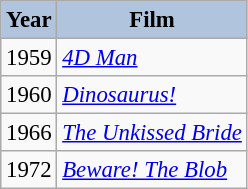<table class="wikitable" style="font-size:95%;">
<tr>
<th style="background:#B0C4DE;">Year</th>
<th style="background:#B0C4DE;">Film</th>
</tr>
<tr>
<td>1959</td>
<td><em><a href='#'>4D Man</a></em></td>
</tr>
<tr>
<td>1960</td>
<td><em><a href='#'>Dinosaurus!</a></em></td>
</tr>
<tr>
<td>1966</td>
<td><em><a href='#'>The Unkissed Bride</a></em></td>
</tr>
<tr>
<td>1972</td>
<td><em><a href='#'>Beware! The Blob</a></em></td>
</tr>
</table>
